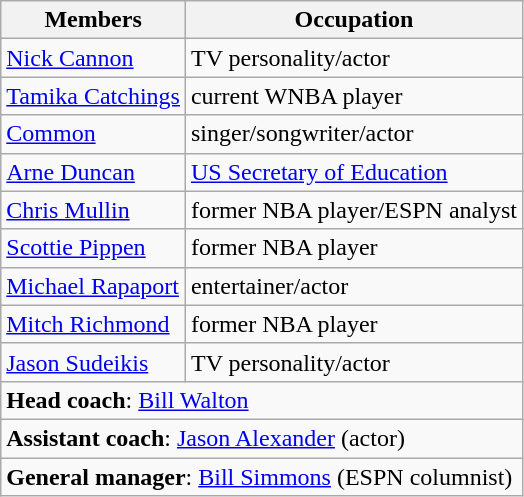<table class="wikitable">
<tr>
<th>Members</th>
<th>Occupation</th>
</tr>
<tr>
<td><a href='#'>Nick Cannon</a></td>
<td>TV personality/actor</td>
</tr>
<tr>
<td><a href='#'>Tamika Catchings</a></td>
<td>current WNBA player</td>
</tr>
<tr>
<td><a href='#'>Common</a></td>
<td>singer/songwriter/actor</td>
</tr>
<tr>
<td><a href='#'>Arne Duncan</a></td>
<td><a href='#'>US Secretary of Education</a></td>
</tr>
<tr>
<td><a href='#'>Chris Mullin</a></td>
<td>former NBA player/ESPN analyst</td>
</tr>
<tr>
<td><a href='#'>Scottie Pippen</a></td>
<td>former NBA player</td>
</tr>
<tr>
<td><a href='#'>Michael Rapaport</a></td>
<td>entertainer/actor</td>
</tr>
<tr>
<td><a href='#'>Mitch Richmond</a></td>
<td>former NBA player</td>
</tr>
<tr>
<td><a href='#'>Jason Sudeikis</a></td>
<td>TV personality/actor</td>
</tr>
<tr>
<td colspan="2"><strong>Head coach</strong>: <a href='#'>Bill Walton</a></td>
</tr>
<tr>
<td colspan="2"><strong>Assistant coach</strong>: <a href='#'>Jason Alexander</a> (actor)</td>
</tr>
<tr>
<td colspan="2"><strong>General manager</strong>: <a href='#'>Bill Simmons</a> (ESPN columnist)</td>
</tr>
</table>
